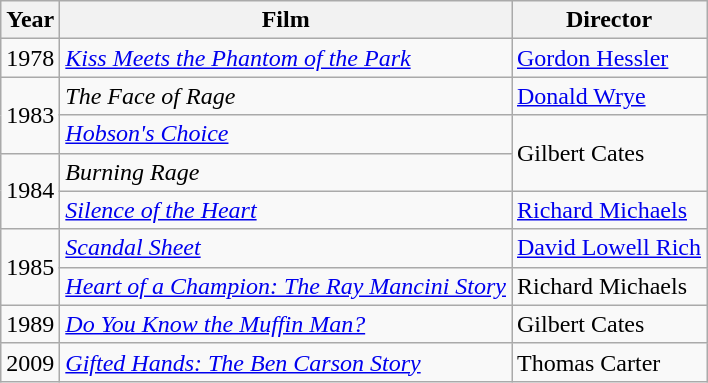<table class="wikitable">
<tr>
<th>Year</th>
<th>Film</th>
<th>Director</th>
</tr>
<tr>
<td>1978</td>
<td><em><a href='#'>Kiss Meets the Phantom of the Park</a></em></td>
<td><a href='#'>Gordon Hessler</a></td>
</tr>
<tr>
<td rowspan=2>1983</td>
<td><em>The Face of Rage</em></td>
<td><a href='#'>Donald Wrye</a></td>
</tr>
<tr>
<td><em><a href='#'>Hobson's Choice</a></em></td>
<td rowspan=2>Gilbert Cates</td>
</tr>
<tr>
<td rowspan=2>1984</td>
<td><em>Burning Rage</em></td>
</tr>
<tr>
<td><em><a href='#'>Silence of the Heart</a></em></td>
<td><a href='#'>Richard Michaels</a></td>
</tr>
<tr>
<td rowspan=2>1985</td>
<td><em><a href='#'>Scandal Sheet</a></em></td>
<td><a href='#'>David Lowell Rich</a></td>
</tr>
<tr>
<td><em><a href='#'>Heart of a Champion: The Ray Mancini Story</a></em></td>
<td>Richard Michaels</td>
</tr>
<tr>
<td>1989</td>
<td><em><a href='#'>Do You Know the Muffin Man?</a></em></td>
<td>Gilbert Cates</td>
</tr>
<tr>
<td>2009</td>
<td><em><a href='#'>Gifted Hands: The Ben Carson Story</a></em></td>
<td>Thomas Carter</td>
</tr>
</table>
